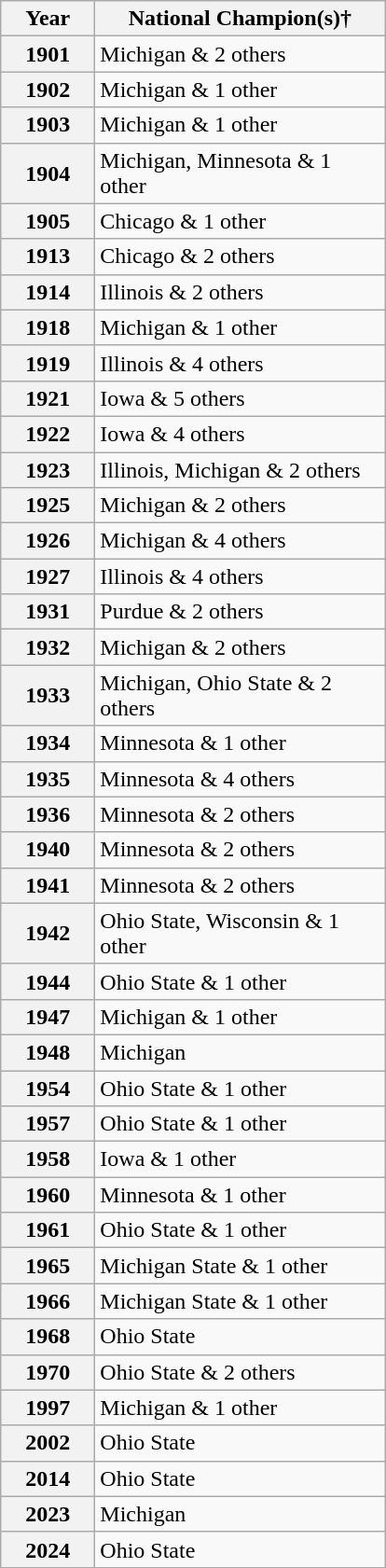<table class="wikitable">
<tr>
<th scope="col" width="60px">Year</th>
<th scope="col" width="200px">National Champion(s)†</th>
</tr>
<tr>
<th>1901</th>
<td>Michigan & 2 others</td>
</tr>
<tr>
<th>1902</th>
<td>Michigan & 1 other</td>
</tr>
<tr>
<th>1903</th>
<td>Michigan & 1 other</td>
</tr>
<tr>
<th>1904</th>
<td>Michigan, Minnesota & 1 other</td>
</tr>
<tr>
<th>1905</th>
<td>Chicago & 1 other</td>
</tr>
<tr>
<th>1913</th>
<td>Chicago & 2 others</td>
</tr>
<tr>
<th>1914</th>
<td>Illinois & 2 others</td>
</tr>
<tr>
<th>1918</th>
<td>Michigan & 1 other</td>
</tr>
<tr>
<th>1919</th>
<td>Illinois & 4 others</td>
</tr>
<tr>
<th>1921</th>
<td>Iowa & 5 others</td>
</tr>
<tr>
<th>1922</th>
<td>Iowa & 4 others</td>
</tr>
<tr>
<th>1923</th>
<td>Illinois, Michigan & 2 others</td>
</tr>
<tr>
<th>1925</th>
<td>Michigan & 2 others</td>
</tr>
<tr>
<th>1926</th>
<td>Michigan & 4 others</td>
</tr>
<tr>
<th>1927</th>
<td>Illinois & 4 others</td>
</tr>
<tr>
<th>1931</th>
<td>Purdue & 2 others</td>
</tr>
<tr>
<th>1932</th>
<td>Michigan & 2 others</td>
</tr>
<tr>
<th>1933</th>
<td>Michigan, Ohio State & 2 others</td>
</tr>
<tr>
<th>1934</th>
<td>Minnesota & 1 other</td>
</tr>
<tr>
<th>1935</th>
<td>Minnesota & 4 others</td>
</tr>
<tr>
<th>1936</th>
<td>Minnesota & 2 others</td>
</tr>
<tr>
<th>1940</th>
<td>Minnesota & 2 others</td>
</tr>
<tr>
<th>1941</th>
<td>Minnesota & 2 others</td>
</tr>
<tr>
<th>1942</th>
<td>Ohio State, Wisconsin & 1 other</td>
</tr>
<tr>
<th>1944</th>
<td>Ohio State & 1 other</td>
</tr>
<tr>
<th>1947</th>
<td>Michigan & 1 other</td>
</tr>
<tr>
<th>1948</th>
<td>Michigan</td>
</tr>
<tr>
<th>1954</th>
<td>Ohio State & 1 other</td>
</tr>
<tr>
<th>1957</th>
<td>Ohio State & 1 other</td>
</tr>
<tr>
<th>1958</th>
<td>Iowa & 1 other</td>
</tr>
<tr>
<th>1960</th>
<td>Minnesota & 1 other</td>
</tr>
<tr>
<th>1961</th>
<td>Ohio State & 1 other</td>
</tr>
<tr>
<th>1965</th>
<td>Michigan State & 1 other</td>
</tr>
<tr>
<th>1966</th>
<td>Michigan State & 1 other</td>
</tr>
<tr>
<th>1968</th>
<td>Ohio State</td>
</tr>
<tr>
<th>1970</th>
<td>Ohio State & 2 others</td>
</tr>
<tr>
<th>1997</th>
<td>Michigan & 1 other</td>
</tr>
<tr>
<th>2002</th>
<td>Ohio State</td>
</tr>
<tr>
<th>2014</th>
<td>Ohio State</td>
</tr>
<tr>
<th>2023</th>
<td>Michigan</td>
</tr>
<tr>
<th>2024</th>
<td>Ohio State</td>
</tr>
</table>
